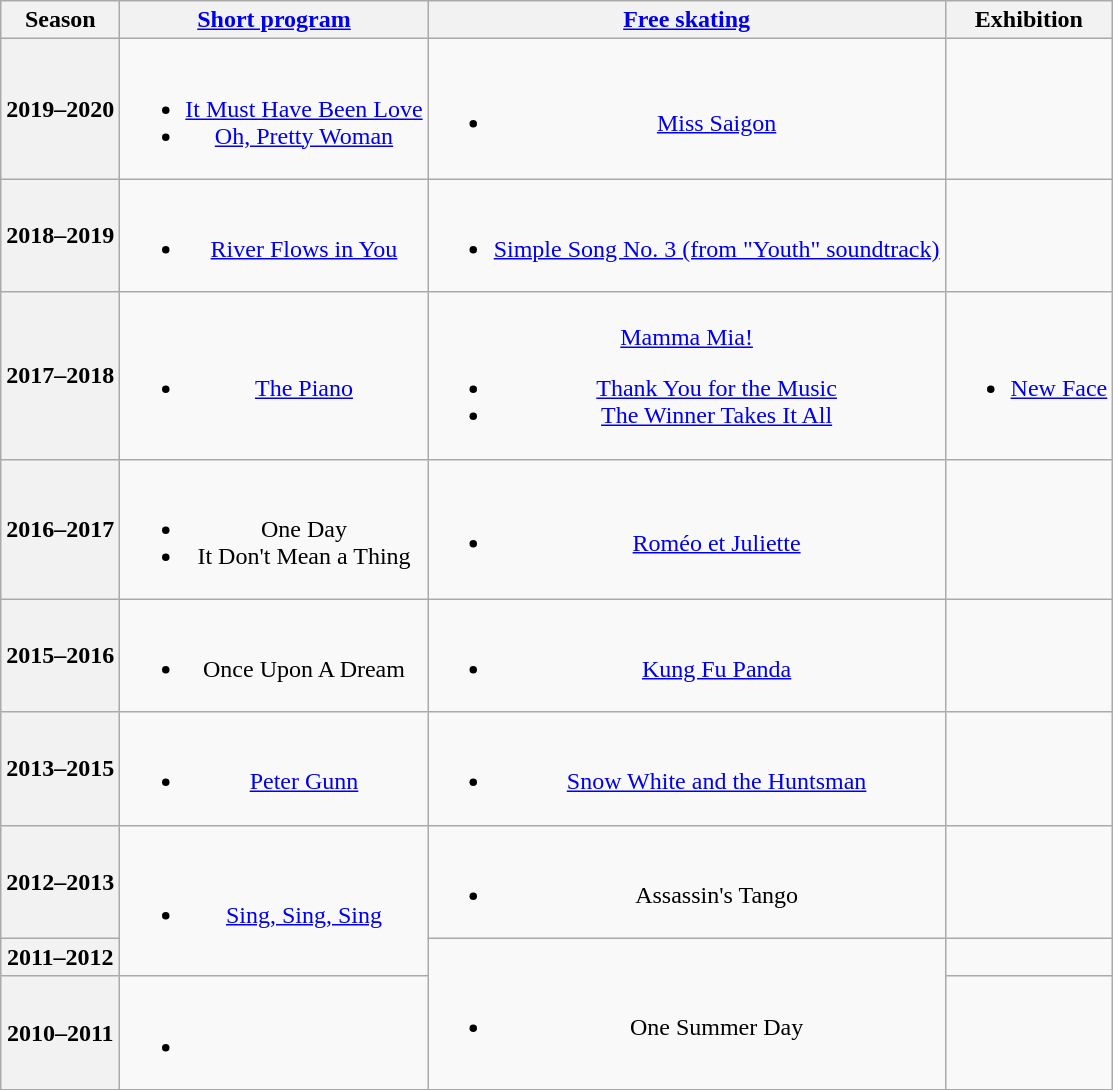<table class="wikitable" style="text-align:center">
<tr>
<th>Season</th>
<th><a href='#'>Short program</a></th>
<th><a href='#'>Free skating</a></th>
<th>Exhibition</th>
</tr>
<tr>
<th>2019–2020</th>
<td><br><ul><li><a href='#'>It Must Have Been Love</a> <br></li><li><a href='#'>Oh, Pretty Woman</a> <br></li></ul></td>
<td><br><ul><li><a href='#'>Miss Saigon</a> <br></li></ul></td>
<td></td>
</tr>
<tr>
<th>2018–2019</th>
<td><br><ul><li><a href='#'>River Flows in You</a> <br></li></ul></td>
<td><br><ul><li><a href='#'>Simple Song No. 3 (from "Youth" soundtrack)</a> <br></li></ul></td>
<td></td>
</tr>
<tr>
<th>2017–2018 <br></th>
<td><br><ul><li><a href='#'>The Piano</a> <br></li></ul></td>
<td><br><a href='#'>Mamma Mia!</a><ul><li><a href='#'>Thank You for the Music</a></li><li><a href='#'>The Winner Takes It All</a> <br></li></ul></td>
<td><br><ul><li><a href='#'>New Face</a> <br></li></ul></td>
</tr>
<tr>
<th>2016–2017 <br> </th>
<td><br><ul><li>One Day <br></li><li>It Don't Mean a Thing <br></li></ul></td>
<td><br><ul><li><a href='#'>Roméo et Juliette</a> <br></li></ul></td>
<td></td>
</tr>
<tr>
<th>2015–2016 <br> </th>
<td><br><ul><li>Once Upon A Dream <br></li></ul></td>
<td><br><ul><li><a href='#'>Kung Fu Panda</a> <br></li></ul></td>
<td></td>
</tr>
<tr>
<th>2013–2015</th>
<td><br><ul><li><a href='#'>Peter Gunn</a> <br></li></ul></td>
<td><br><ul><li><a href='#'>Snow White and the Huntsman</a> <br></li></ul></td>
<td></td>
</tr>
<tr>
<th>2012–2013</th>
<td rowspan=2><br><ul><li><a href='#'>Sing, Sing, Sing</a> <br></li></ul></td>
<td><br><ul><li>Assassin's Tango <br></li></ul></td>
<td></td>
</tr>
<tr>
<th>2011–2012</th>
<td rowspan=2><br><ul><li>One Summer Day <br></li></ul></td>
<td></td>
</tr>
<tr>
<th>2010–2011</th>
<td><br><ul><li></li></ul></td>
<td></td>
</tr>
</table>
